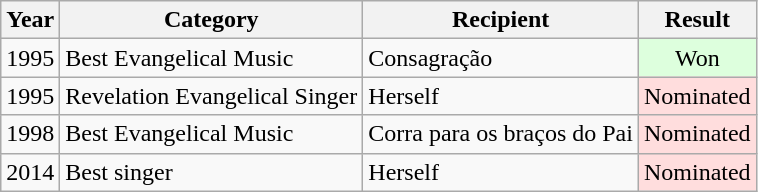<table class="wikitable">
<tr>
<th>Year</th>
<th>Category</th>
<th>Recipient</th>
<th>Result</th>
</tr>
<tr>
<td>1995</td>
<td>Best Evangelical Music</td>
<td>Consagração</td>
<td style="background: #ddffdd" align="center" class="table-yes2">Won</td>
</tr>
<tr>
<td>1995</td>
<td>Revelation Evangelical Singer</td>
<td>Herself</td>
<td style="background: #ffdddd" align="center" class="table-yes2">Nominated</td>
</tr>
<tr>
<td>1998</td>
<td>Best Evangelical Music</td>
<td>Corra para os braços do Pai</td>
<td style="background: #ffdddd" align="center" class="table-yes2">Nominated</td>
</tr>
<tr>
<td>2014</td>
<td>Best singer</td>
<td>Herself</td>
<td style="background: #ffdddd" align="center" class="table-yes2">Nominated</td>
</tr>
</table>
